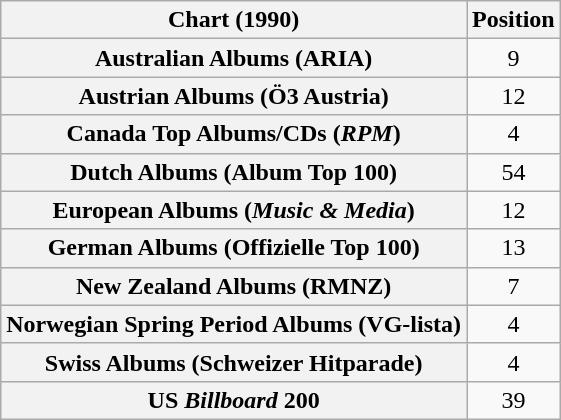<table class="wikitable sortable plainrowheaders" style="text-align:center">
<tr>
<th scope="col">Chart (1990)</th>
<th scope="col">Position</th>
</tr>
<tr>
<th scope="row">Australian Albums (ARIA)</th>
<td>9</td>
</tr>
<tr>
<th scope="row">Austrian Albums (Ö3 Austria)</th>
<td>12</td>
</tr>
<tr>
<th scope="row">Canada Top Albums/CDs (<em>RPM</em>)</th>
<td>4</td>
</tr>
<tr>
<th scope="row">Dutch Albums (Album Top 100)</th>
<td>54</td>
</tr>
<tr>
<th scope="row">European Albums (<em>Music & Media</em>)</th>
<td>12</td>
</tr>
<tr>
<th scope="row">German Albums (Offizielle Top 100)</th>
<td>13</td>
</tr>
<tr>
<th scope="row">New Zealand Albums (RMNZ)</th>
<td>7</td>
</tr>
<tr>
<th scope="row">Norwegian Spring Period Albums (VG-lista)</th>
<td>4</td>
</tr>
<tr>
<th scope="row">Swiss Albums (Schweizer Hitparade)</th>
<td>4</td>
</tr>
<tr>
<th scope="row">US <em>Billboard</em> 200</th>
<td>39</td>
</tr>
</table>
